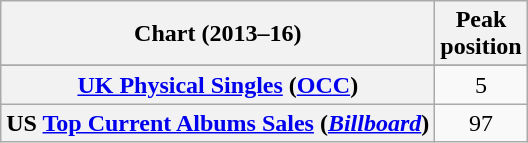<table class="wikitable sortable plainrowheaders" style="text-align: center;">
<tr>
<th scope="col">Chart (2013–16)</th>
<th scope="col">Peak<br>position</th>
</tr>
<tr>
</tr>
<tr>
<th scope="row"><a href='#'>UK Physical Singles</a> (<a href='#'>OCC</a>)</th>
<td>5</td>
</tr>
<tr>
<th scope="row">US <a href='#'>Top Current Albums Sales</a> (<em><a href='#'>Billboard</a></em>)</th>
<td>97</td>
</tr>
</table>
